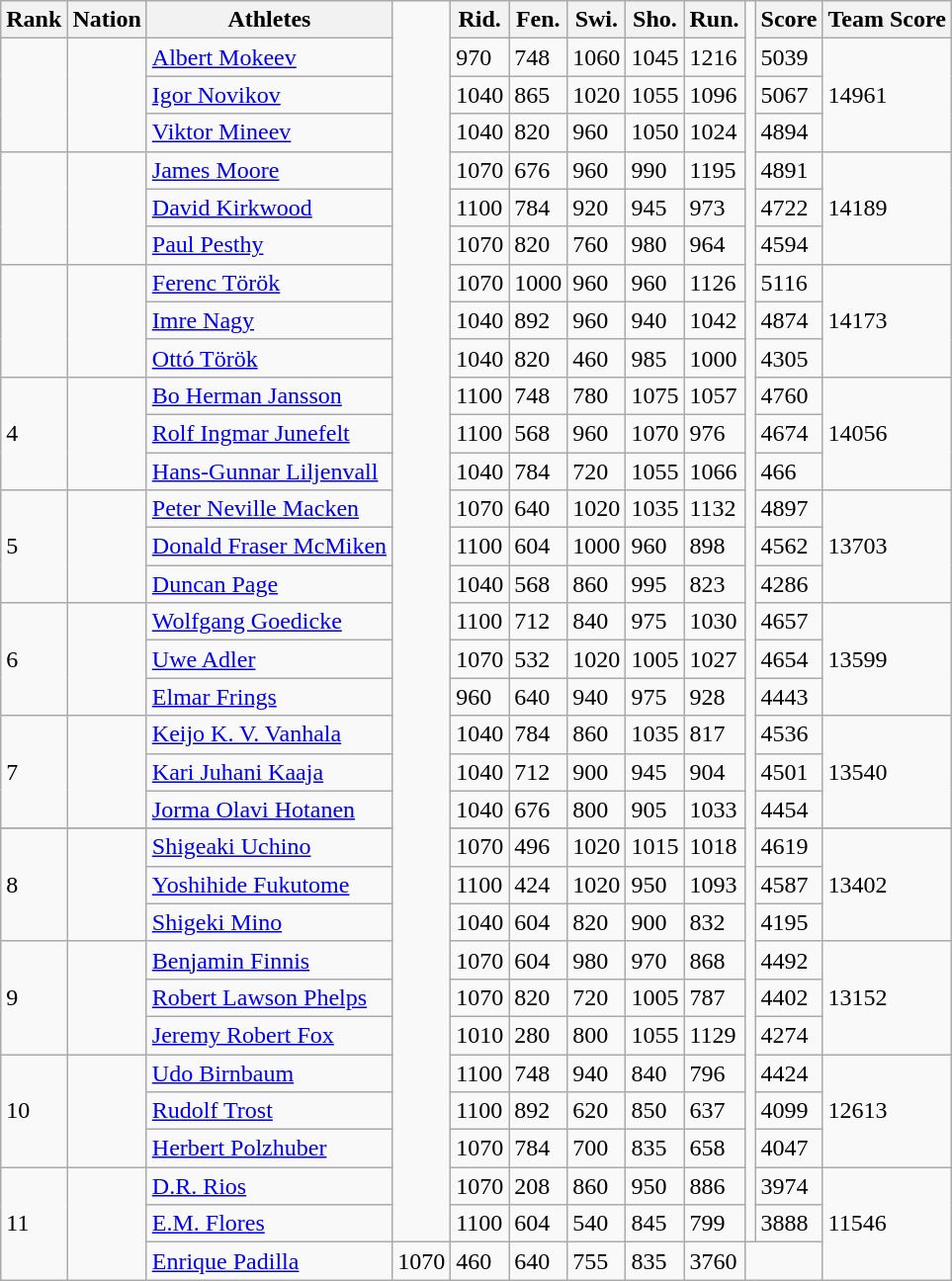<table class="wikitable">
<tr>
<th>Rank</th>
<th>Nation</th>
<th>Athletes</th>
<td rowspan="34"></td>
<th>Rid.</th>
<th>Fen.</th>
<th>Swi.</th>
<th>Sho.</th>
<th>Run.</th>
<td rowspan="34"></td>
<th>Score</th>
<th>Team Score</th>
</tr>
<tr>
<td rowspan="3"></td>
<td rowspan="3"></td>
<td><a href='#'>Albert Mokeev</a></td>
<td>970</td>
<td>748</td>
<td>1060</td>
<td>1045</td>
<td>1216</td>
<td>5039</td>
<td rowspan="3">14961</td>
</tr>
<tr>
<td><a href='#'>Igor Novikov</a></td>
<td>1040</td>
<td>865</td>
<td>1020</td>
<td>1055</td>
<td>1096</td>
<td>5067</td>
</tr>
<tr>
<td><a href='#'>Viktor Mineev</a></td>
<td>1040</td>
<td>820</td>
<td>960</td>
<td>1050</td>
<td>1024</td>
<td>4894</td>
</tr>
<tr>
<td rowspan="3"></td>
<td rowspan="3"></td>
<td><a href='#'>James Moore</a></td>
<td>1070</td>
<td>676</td>
<td>960</td>
<td>990</td>
<td>1195</td>
<td>4891</td>
<td rowspan="3">14189</td>
</tr>
<tr>
<td><a href='#'>David Kirkwood</a></td>
<td>1100</td>
<td>784</td>
<td>920</td>
<td>945</td>
<td>973</td>
<td>4722</td>
</tr>
<tr>
<td><a href='#'>Paul Pesthy</a></td>
<td>1070</td>
<td>820</td>
<td>760</td>
<td>980</td>
<td>964</td>
<td>4594</td>
</tr>
<tr>
<td rowspan="3"></td>
<td rowspan="3"></td>
<td><a href='#'>Ferenc Török</a></td>
<td>1070</td>
<td>1000</td>
<td>960</td>
<td>960</td>
<td>1126</td>
<td>5116</td>
<td rowspan="3">14173</td>
</tr>
<tr>
<td><a href='#'>Imre Nagy</a></td>
<td>1040</td>
<td>892</td>
<td>960</td>
<td>940</td>
<td>1042</td>
<td>4874</td>
</tr>
<tr>
<td><a href='#'>Ottó Török</a></td>
<td>1040</td>
<td>820</td>
<td>460</td>
<td>985</td>
<td>1000</td>
<td>4305</td>
</tr>
<tr>
<td rowspan="3">4</td>
<td rowspan="3"></td>
<td><a href='#'>Bo Herman Jansson</a></td>
<td>1100</td>
<td>748</td>
<td>780</td>
<td>1075</td>
<td>1057</td>
<td>4760</td>
<td rowspan="3">14056</td>
</tr>
<tr>
<td><a href='#'>Rolf Ingmar Junefelt</a></td>
<td>1100</td>
<td>568</td>
<td>960</td>
<td>1070</td>
<td>976</td>
<td>4674</td>
</tr>
<tr>
<td><a href='#'>Hans-Gunnar Liljenvall</a></td>
<td>1040</td>
<td>784</td>
<td>720</td>
<td>1055</td>
<td>1066</td>
<td>466</td>
</tr>
<tr>
<td rowspan="3">5</td>
<td rowspan="3"></td>
<td><a href='#'>Peter Neville Macken</a></td>
<td>1070</td>
<td>640</td>
<td>1020</td>
<td>1035</td>
<td>1132</td>
<td>4897</td>
<td rowspan="3">13703</td>
</tr>
<tr>
<td><a href='#'>Donald Fraser McMiken</a></td>
<td>1100</td>
<td>604</td>
<td>1000</td>
<td>960</td>
<td>898</td>
<td>4562</td>
</tr>
<tr>
<td><a href='#'>Duncan Page</a></td>
<td>1040</td>
<td>568</td>
<td>860</td>
<td>995</td>
<td>823</td>
<td>4286</td>
</tr>
<tr>
<td rowspan="3">6</td>
<td rowspan="3"></td>
<td><a href='#'>Wolfgang Goedicke</a></td>
<td>1100</td>
<td>712</td>
<td>840</td>
<td>975</td>
<td>1030</td>
<td>4657</td>
<td rowspan="3">13599</td>
</tr>
<tr>
<td><a href='#'>Uwe Adler</a></td>
<td>1070</td>
<td>532</td>
<td>1020</td>
<td>1005</td>
<td>1027</td>
<td>4654</td>
</tr>
<tr>
<td><a href='#'>Elmar Frings</a></td>
<td>960</td>
<td>640</td>
<td>940</td>
<td>975</td>
<td>928</td>
<td>4443</td>
</tr>
<tr>
<td rowspan="3">7</td>
<td rowspan="3"></td>
<td><a href='#'>Keijo K. V. Vanhala</a></td>
<td>1040</td>
<td>784</td>
<td>860</td>
<td>1035</td>
<td>817</td>
<td>4536</td>
<td rowspan="3">13540</td>
</tr>
<tr>
<td><a href='#'>Kari Juhani Kaaja</a></td>
<td>1040</td>
<td>712</td>
<td>900</td>
<td>945</td>
<td>904</td>
<td>4501</td>
</tr>
<tr>
<td><a href='#'>Jorma Olavi Hotanen</a></td>
<td>1040</td>
<td>676</td>
<td>800</td>
<td>905</td>
<td>1033</td>
<td>4454</td>
</tr>
<tr>
</tr>
<tr>
<td rowspan="3">8</td>
<td rowspan="3"></td>
<td><a href='#'>Shigeaki Uchino</a></td>
<td>1070</td>
<td>496</td>
<td>1020</td>
<td>1015</td>
<td>1018</td>
<td>4619</td>
<td rowspan="3">13402</td>
</tr>
<tr>
<td><a href='#'>Yoshihide Fukutome</a></td>
<td>1100</td>
<td>424</td>
<td>1020</td>
<td>950</td>
<td>1093</td>
<td>4587</td>
</tr>
<tr>
<td><a href='#'>Shigeki Mino</a></td>
<td>1040</td>
<td>604</td>
<td>820</td>
<td>900</td>
<td>832</td>
<td>4195</td>
</tr>
<tr>
<td rowspan="3">9</td>
<td rowspan="3"></td>
<td><a href='#'>Benjamin Finnis</a></td>
<td>1070</td>
<td>604</td>
<td>980</td>
<td>970</td>
<td>868</td>
<td>4492</td>
<td rowspan="3">13152</td>
</tr>
<tr>
<td><a href='#'>Robert Lawson Phelps</a></td>
<td>1070</td>
<td>820</td>
<td>720</td>
<td>1005</td>
<td>787</td>
<td>4402</td>
</tr>
<tr>
<td><a href='#'>Jeremy Robert Fox</a></td>
<td>1010</td>
<td>280</td>
<td>800</td>
<td>1055</td>
<td>1129</td>
<td>4274</td>
</tr>
<tr>
<td rowspan="3">10</td>
<td rowspan="3"></td>
<td><a href='#'>Udo Birnbaum</a></td>
<td>1100</td>
<td>748</td>
<td>940</td>
<td>840</td>
<td>796</td>
<td>4424</td>
<td rowspan="3">12613</td>
</tr>
<tr>
<td><a href='#'>Rudolf Trost</a></td>
<td>1100</td>
<td>892</td>
<td>620</td>
<td>850</td>
<td>637</td>
<td>4099</td>
</tr>
<tr>
<td><a href='#'>Herbert Polzhuber</a></td>
<td>1070</td>
<td>784</td>
<td>700</td>
<td>835</td>
<td>658</td>
<td>4047</td>
</tr>
<tr>
<td rowspan="3">11</td>
<td rowspan="3"></td>
<td><a href='#'>D.R. Rios</a></td>
<td>1070</td>
<td>208</td>
<td>860</td>
<td>950</td>
<td>886</td>
<td>3974</td>
<td rowspan="3">11546</td>
</tr>
<tr>
<td><a href='#'>E.M. Flores</a></td>
<td>1100</td>
<td>604</td>
<td>540</td>
<td>845</td>
<td>799</td>
<td>3888</td>
</tr>
<tr>
<td><a href='#'>Enrique Padilla</a></td>
<td>1070</td>
<td>460</td>
<td>640</td>
<td>755</td>
<td>835</td>
<td>3760</td>
</tr>
</table>
